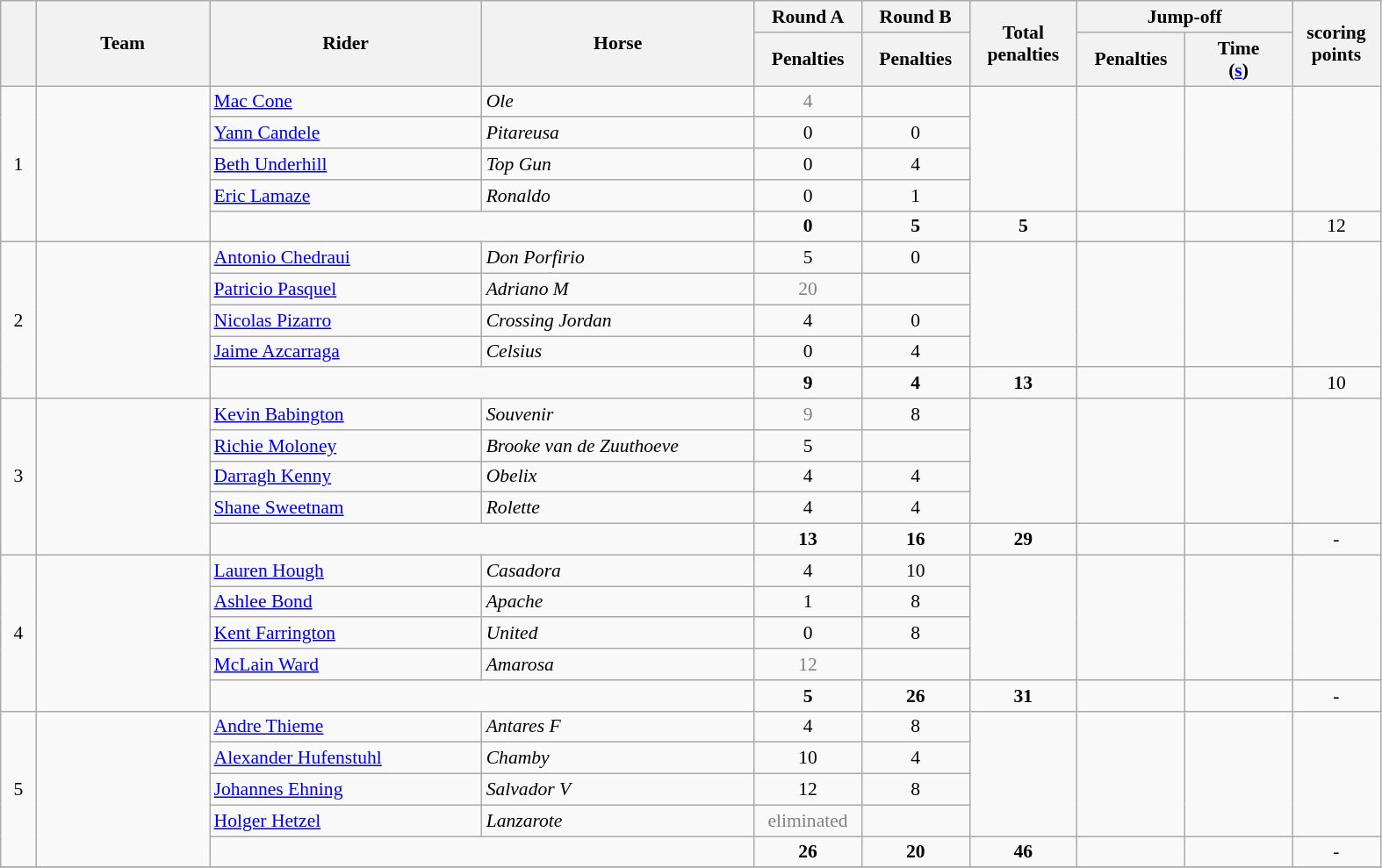<table class="wikitable" style="font-size: 90%">
<tr>
<th rowspan=2 width=20></th>
<th rowspan=2 width=125>Team</th>
<th rowspan=2 width=200>Rider</th>
<th rowspan=2 width=200>Horse</th>
<th>Round A</th>
<th>Round B</th>
<th rowspan=2 width=75>Total penalties</th>
<th colspan=2>Jump-off</th>
<th rowspan=2 width=60>scoring<br>points</th>
</tr>
<tr>
<th width=75>Penalties</th>
<th width=75>Penalties</th>
<th width=75>Penalties</th>
<th width=75>Time<br>(<a href='#'>s</a>)</th>
</tr>
<tr>
<td rowspan=5 align=center>1</td>
<td rowspan=5></td>
<td><a href='#'>Mac Cone</a></td>
<td><em>Ole</em></td>
<td align=center style=color:gray>4</td>
<td align=center></td>
<td rowspan=4></td>
<td rowspan=4></td>
<td rowspan=4></td>
<td rowspan=4></td>
</tr>
<tr>
<td><a href='#'>Yann Candele</a></td>
<td><em>Pitareusa</em></td>
<td align=center>0</td>
<td align=center>0</td>
</tr>
<tr>
<td><a href='#'>Beth Underhill</a></td>
<td><em>Top Gun</em></td>
<td align=center>0</td>
<td align=center>4</td>
</tr>
<tr>
<td><a href='#'>Eric Lamaze</a></td>
<td><em>Ronaldo</em></td>
<td align=center>0</td>
<td align=center>1</td>
</tr>
<tr>
<td colspan=2></td>
<td align=center><strong>0</strong></td>
<td align=center><strong>5</strong></td>
<td align=center><strong>5</strong></td>
<td></td>
<td></td>
<td align=center>12</td>
</tr>
<tr>
<td rowspan=5 align=center>2</td>
<td rowspan=5></td>
<td><a href='#'>Antonio Chedraui</a></td>
<td><em>Don Porfirio</em></td>
<td align=center>5</td>
<td align=center>0</td>
<td rowspan=4></td>
<td rowspan=4></td>
<td rowspan=4></td>
<td rowspan=4></td>
</tr>
<tr>
<td><a href='#'>Patricio Pasquel</a></td>
<td><em>Adriano M</em></td>
<td align=center style=color:gray>20</td>
<td align=center></td>
</tr>
<tr>
<td><a href='#'>Nicolas Pizarro</a></td>
<td><em>Crossing Jordan</em></td>
<td align=center>4</td>
<td align=center>0</td>
</tr>
<tr>
<td><a href='#'>Jaime Azcarraga</a></td>
<td><em>Celsius</em></td>
<td align=center>0</td>
<td align=center>4</td>
</tr>
<tr>
<td colspan=2></td>
<td align=center><strong>9</strong></td>
<td align=center><strong>4</strong></td>
<td align=center><strong>13</strong></td>
<td></td>
<td></td>
<td align=center>10</td>
</tr>
<tr>
<td rowspan=5 align=center>3</td>
<td rowspan=5></td>
<td><a href='#'>Kevin Babington</a></td>
<td><em>Souvenir</em></td>
<td align=center style=color:gray>9</td>
<td align=center>8</td>
<td rowspan=4></td>
<td rowspan=4></td>
<td rowspan=4></td>
<td rowspan=4></td>
</tr>
<tr>
<td><a href='#'>Richie Moloney</a></td>
<td><em>Brooke van de Zuuthoeve</em></td>
<td align=center>5</td>
<td align=center></td>
</tr>
<tr>
<td><a href='#'>Darragh Kenny</a></td>
<td><em>Obelix</em></td>
<td align=center>4</td>
<td align=center>4</td>
</tr>
<tr>
<td><a href='#'>Shane Sweetnam</a></td>
<td><em>Rolette</em></td>
<td align=center>4</td>
<td align=center>4</td>
</tr>
<tr>
<td colspan=2></td>
<td align=center><strong>13</strong></td>
<td align=center><strong>16</strong></td>
<td align=center><strong>29</strong></td>
<td></td>
<td></td>
<td align=center>-</td>
</tr>
<tr>
<td rowspan=5 align=center>4</td>
<td rowspan=5></td>
<td><a href='#'>Lauren Hough</a></td>
<td><em>Casadora</em></td>
<td align=center>4</td>
<td align=center>10</td>
<td rowspan=4></td>
<td rowspan=4></td>
<td rowspan=4></td>
<td rowspan=4></td>
</tr>
<tr>
<td><a href='#'>Ashlee Bond</a></td>
<td><em>Apache</em></td>
<td align=center>1</td>
<td align=center>8</td>
</tr>
<tr>
<td><a href='#'>Kent Farrington</a></td>
<td><em>United</em></td>
<td align=center>0</td>
<td align=center>8</td>
</tr>
<tr>
<td><a href='#'>McLain Ward</a></td>
<td><em>Amarosa</em></td>
<td align=center style=color:gray>12</td>
<td align=center></td>
</tr>
<tr>
<td colspan=2></td>
<td align=center><strong>5</strong></td>
<td align=center><strong>26</strong></td>
<td align=center><strong>31</strong></td>
<td></td>
<td></td>
<td align=center>-</td>
</tr>
<tr>
<td rowspan=5 align=center>5</td>
<td rowspan=5></td>
<td><a href='#'>Andre Thieme</a></td>
<td><em>Antares F</em></td>
<td align=center>4</td>
<td align=center>8</td>
<td rowspan=4></td>
<td rowspan=4></td>
<td rowspan=4></td>
<td rowspan=4></td>
</tr>
<tr>
<td><a href='#'>Alexander Hufenstuhl</a></td>
<td><em>Chamby</em></td>
<td align=center>10</td>
<td align=center>4</td>
</tr>
<tr>
<td><a href='#'>Johannes Ehning</a></td>
<td><em>Salvador V</em></td>
<td align=center>12</td>
<td align=center>8</td>
</tr>
<tr>
<td><a href='#'>Holger Hetzel</a></td>
<td><em>Lanzarote</em></td>
<td align=center style=color:gray>eliminated</td>
<td align=center></td>
</tr>
<tr>
<td colspan=2></td>
<td align=center><strong>26</strong></td>
<td align=center><strong>20</strong></td>
<td align=center><strong>46</strong></td>
<td></td>
<td></td>
<td align=center>-</td>
</tr>
<tr>
</tr>
</table>
